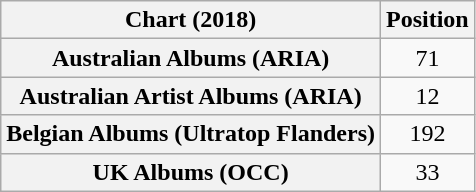<table class="wikitable sortable plainrowheaders" style="text-align:center">
<tr>
<th scope="col">Chart (2018)</th>
<th scope="col">Position</th>
</tr>
<tr>
<th scope="row">Australian Albums (ARIA)</th>
<td>71</td>
</tr>
<tr>
<th scope="row">Australian Artist Albums (ARIA)</th>
<td>12</td>
</tr>
<tr>
<th scope="row">Belgian Albums (Ultratop Flanders)</th>
<td>192</td>
</tr>
<tr>
<th scope="row">UK Albums (OCC)</th>
<td>33</td>
</tr>
</table>
